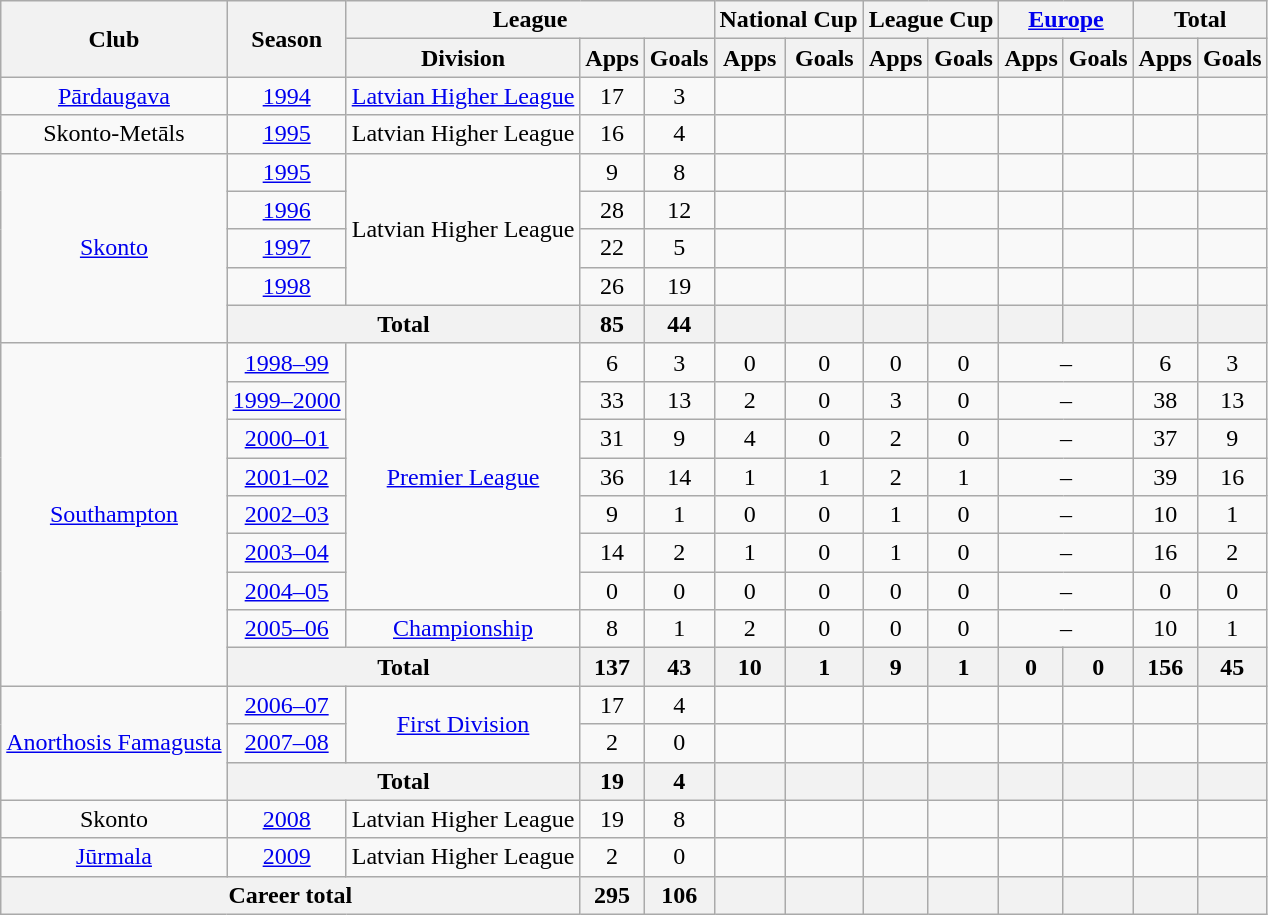<table class="wikitable" style="text-align:center">
<tr>
<th rowspan="2">Club</th>
<th rowspan="2">Season</th>
<th colspan="3">League</th>
<th colspan="2">National Cup</th>
<th colspan="2">League Cup</th>
<th colspan="2"><a href='#'>Europe</a></th>
<th colspan="2">Total</th>
</tr>
<tr>
<th>Division</th>
<th>Apps</th>
<th>Goals</th>
<th>Apps</th>
<th>Goals</th>
<th>Apps</th>
<th>Goals</th>
<th>Apps</th>
<th>Goals</th>
<th>Apps</th>
<th>Goals</th>
</tr>
<tr>
<td><a href='#'>Pārdaugava</a></td>
<td><a href='#'>1994</a></td>
<td><a href='#'>Latvian Higher League</a></td>
<td>17</td>
<td>3</td>
<td></td>
<td></td>
<td></td>
<td></td>
<td></td>
<td></td>
<td></td>
<td></td>
</tr>
<tr>
<td>Skonto-Metāls</td>
<td><a href='#'>1995</a></td>
<td>Latvian Higher League</td>
<td>16</td>
<td>4</td>
<td></td>
<td></td>
<td></td>
<td></td>
<td></td>
<td></td>
<td></td>
<td></td>
</tr>
<tr>
<td rowspan="5"><a href='#'>Skonto</a></td>
<td><a href='#'>1995</a></td>
<td rowspan="4">Latvian Higher League</td>
<td>9</td>
<td>8</td>
<td></td>
<td></td>
<td></td>
<td></td>
<td></td>
<td></td>
<td></td>
<td></td>
</tr>
<tr>
<td><a href='#'>1996</a></td>
<td>28</td>
<td>12</td>
<td></td>
<td></td>
<td></td>
<td></td>
<td></td>
<td></td>
<td></td>
<td></td>
</tr>
<tr>
<td><a href='#'>1997</a></td>
<td>22</td>
<td>5</td>
<td></td>
<td></td>
<td></td>
<td></td>
<td></td>
<td></td>
<td></td>
<td></td>
</tr>
<tr>
<td><a href='#'>1998</a></td>
<td>26</td>
<td>19</td>
<td></td>
<td></td>
<td></td>
<td></td>
<td></td>
<td></td>
<td></td>
<td></td>
</tr>
<tr>
<th colspan="2">Total</th>
<th>85</th>
<th>44</th>
<th></th>
<th></th>
<th></th>
<th></th>
<th></th>
<th></th>
<th></th>
<th></th>
</tr>
<tr>
<td rowspan="9"><a href='#'>Southampton</a></td>
<td><a href='#'>1998–99</a></td>
<td rowspan="7"><a href='#'>Premier League</a></td>
<td>6</td>
<td>3</td>
<td>0</td>
<td>0</td>
<td>0</td>
<td>0</td>
<td colspan="2">–</td>
<td>6</td>
<td>3</td>
</tr>
<tr>
<td><a href='#'>1999–2000</a></td>
<td>33</td>
<td>13</td>
<td>2</td>
<td>0</td>
<td>3</td>
<td>0</td>
<td colspan="2">–</td>
<td>38</td>
<td>13</td>
</tr>
<tr>
<td><a href='#'>2000–01</a></td>
<td>31</td>
<td>9</td>
<td>4</td>
<td>0</td>
<td>2</td>
<td>0</td>
<td colspan="2">–</td>
<td>37</td>
<td>9</td>
</tr>
<tr>
<td><a href='#'>2001–02</a></td>
<td>36</td>
<td>14</td>
<td>1</td>
<td>1</td>
<td>2</td>
<td>1</td>
<td colspan="2">–</td>
<td>39</td>
<td>16</td>
</tr>
<tr>
<td><a href='#'>2002–03</a></td>
<td>9</td>
<td>1</td>
<td>0</td>
<td>0</td>
<td>1</td>
<td>0</td>
<td colspan="2">–</td>
<td>10</td>
<td>1</td>
</tr>
<tr>
<td><a href='#'>2003–04</a></td>
<td>14</td>
<td>2</td>
<td>1</td>
<td>0</td>
<td>1</td>
<td>0</td>
<td colspan="2">–</td>
<td>16</td>
<td>2</td>
</tr>
<tr>
<td><a href='#'>2004–05</a></td>
<td>0</td>
<td>0</td>
<td>0</td>
<td>0</td>
<td>0</td>
<td>0</td>
<td colspan="2">–</td>
<td>0</td>
<td>0</td>
</tr>
<tr>
<td><a href='#'>2005–06</a></td>
<td><a href='#'>Championship</a></td>
<td>8</td>
<td>1</td>
<td>2</td>
<td>0</td>
<td>0</td>
<td>0</td>
<td colspan="2">–</td>
<td>10</td>
<td>1</td>
</tr>
<tr>
<th colspan="2">Total</th>
<th>137</th>
<th>43</th>
<th>10</th>
<th>1</th>
<th>9</th>
<th>1</th>
<th>0</th>
<th>0</th>
<th>156</th>
<th>45</th>
</tr>
<tr>
<td rowspan="3"><a href='#'>Anorthosis Famagusta</a></td>
<td><a href='#'>2006–07</a></td>
<td rowspan="2"><a href='#'>First Division</a></td>
<td>17</td>
<td>4</td>
<td></td>
<td></td>
<td></td>
<td></td>
<td></td>
<td></td>
<td></td>
<td></td>
</tr>
<tr>
<td><a href='#'>2007–08</a></td>
<td>2</td>
<td>0</td>
<td></td>
<td></td>
<td></td>
<td></td>
<td></td>
<td></td>
<td></td>
<td></td>
</tr>
<tr>
<th colspan="2">Total</th>
<th>19</th>
<th>4</th>
<th></th>
<th></th>
<th></th>
<th></th>
<th></th>
<th></th>
<th></th>
<th></th>
</tr>
<tr>
<td>Skonto</td>
<td><a href='#'>2008</a></td>
<td>Latvian Higher League</td>
<td>19</td>
<td>8</td>
<td></td>
<td></td>
<td></td>
<td></td>
<td></td>
<td></td>
<td></td>
<td></td>
</tr>
<tr>
<td><a href='#'>Jūrmala</a></td>
<td><a href='#'>2009</a></td>
<td>Latvian Higher League</td>
<td>2</td>
<td>0</td>
<td></td>
<td></td>
<td></td>
<td></td>
<td></td>
<td></td>
<td></td>
<td></td>
</tr>
<tr>
<th colspan="3">Career total</th>
<th>295</th>
<th>106</th>
<th></th>
<th></th>
<th></th>
<th></th>
<th></th>
<th></th>
<th></th>
<th></th>
</tr>
</table>
